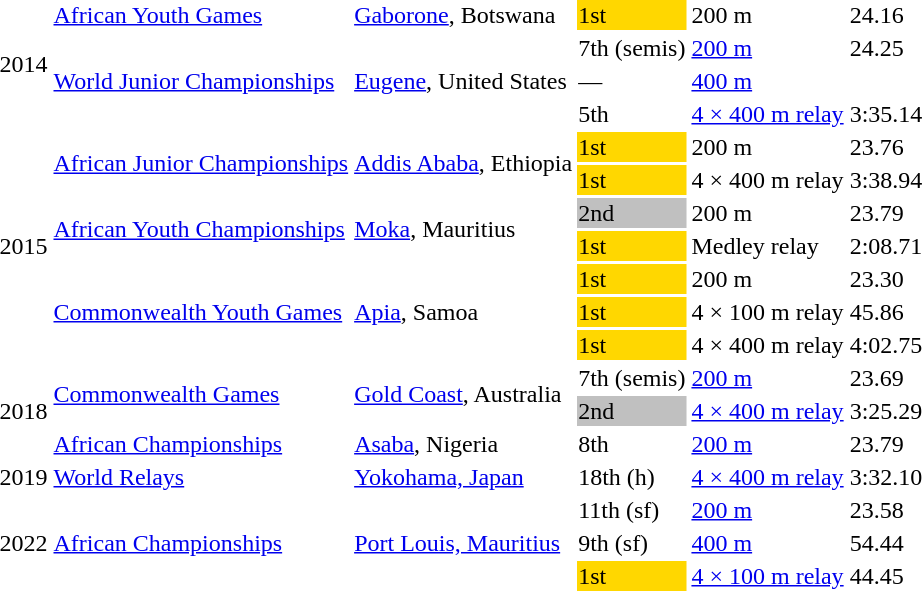<table>
<tr>
<td rowspan=4>2014</td>
<td><a href='#'>African Youth Games</a></td>
<td><a href='#'>Gaborone</a>, Botswana</td>
<td bgcolor=gold>1st</td>
<td>200 m</td>
<td>24.16</td>
</tr>
<tr>
<td rowspan=3><a href='#'>World Junior Championships</a></td>
<td rowspan=3><a href='#'>Eugene</a>, United States</td>
<td>7th (semis)</td>
<td><a href='#'>200 m</a></td>
<td>24.25</td>
</tr>
<tr>
<td>—</td>
<td><a href='#'>400 m</a></td>
<td></td>
</tr>
<tr>
<td>5th</td>
<td><a href='#'>4 × 400 m relay</a></td>
<td>3:35.14</td>
</tr>
<tr>
<td rowspan=7>2015</td>
<td rowspan=2><a href='#'>African Junior Championships</a></td>
<td rowspan=2><a href='#'>Addis Ababa</a>, Ethiopia</td>
<td bgcolor=gold>1st</td>
<td>200 m</td>
<td>23.76</td>
</tr>
<tr>
<td bgcolor=gold>1st</td>
<td>4 × 400 m relay</td>
<td>3:38.94</td>
</tr>
<tr>
<td rowspan=2><a href='#'>African Youth Championships</a></td>
<td rowspan=2><a href='#'>Moka</a>, Mauritius</td>
<td bgcolor=silver>2nd</td>
<td>200 m</td>
<td>23.79</td>
</tr>
<tr>
<td bgcolor=gold>1st</td>
<td>Medley relay</td>
<td>2:08.71</td>
</tr>
<tr>
<td rowspan=3><a href='#'>Commonwealth Youth Games</a></td>
<td rowspan=3><a href='#'>Apia</a>, Samoa</td>
<td bgcolor=gold>1st</td>
<td>200 m</td>
<td>23.30 </td>
</tr>
<tr>
<td bgcolor=gold>1st</td>
<td>4 × 100 m relay</td>
<td>45.86</td>
</tr>
<tr>
<td bgcolor=gold>1st</td>
<td>4 × 400 m relay</td>
<td>4:02.75</td>
</tr>
<tr>
<td rowspan=3>2018</td>
<td rowspan=2><a href='#'>Commonwealth Games</a></td>
<td rowspan=2><a href='#'>Gold Coast</a>, Australia</td>
<td>7th (semis)</td>
<td><a href='#'>200 m</a></td>
<td>23.69</td>
</tr>
<tr>
<td bgcolor=silver>2nd</td>
<td><a href='#'>4 × 400 m relay</a></td>
<td>3:25.29</td>
</tr>
<tr>
<td><a href='#'>African Championships</a></td>
<td><a href='#'>Asaba</a>, Nigeria</td>
<td>8th</td>
<td><a href='#'>200 m</a></td>
<td>23.79</td>
</tr>
<tr>
<td>2019</td>
<td><a href='#'>World Relays</a></td>
<td><a href='#'>Yokohama, Japan</a></td>
<td>18th (h)</td>
<td><a href='#'>4 × 400 m relay</a></td>
<td>3:32.10</td>
</tr>
<tr>
<td rowspan=3>2022</td>
<td rowspan=3><a href='#'>African Championships</a></td>
<td rowspan=3><a href='#'>Port Louis, Mauritius</a></td>
<td>11th (sf)</td>
<td><a href='#'>200 m</a></td>
<td>23.58</td>
</tr>
<tr>
<td>9th (sf)</td>
<td><a href='#'>400 m</a></td>
<td>54.44</td>
</tr>
<tr>
<td bgcolor=gold>1st</td>
<td><a href='#'>4 × 100 m relay</a></td>
<td>44.45</td>
</tr>
</table>
